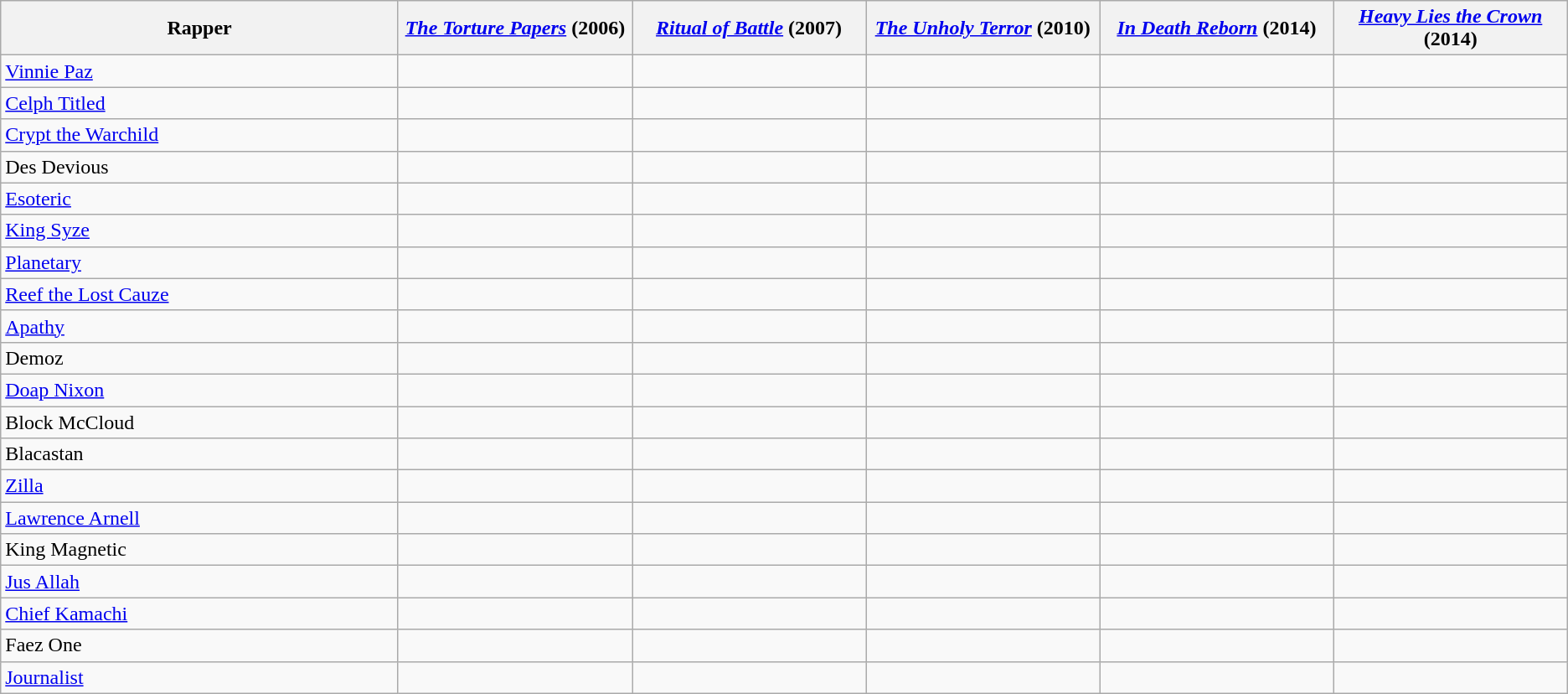<table class="wikitable sortable">
<tr>
<th style="width:17%;">Rapper</th>
<th style="width:10%;"><em><a href='#'>The Torture Papers</a></em> (2006)</th>
<th style="width:10%;"><em><a href='#'>Ritual of Battle</a></em> (2007)</th>
<th style="width:10%;"><em><a href='#'>The Unholy Terror</a></em> (2010)</th>
<th style="width:10%;"><em><a href='#'>In Death Reborn</a></em> (2014)</th>
<th style="width:10%;"><em><a href='#'>Heavy Lies the Crown</a></em> (2014)</th>
</tr>
<tr>
<td><a href='#'>Vinnie Paz</a></td>
<td></td>
<td></td>
<td></td>
<td></td>
<td></td>
</tr>
<tr>
<td><a href='#'>Celph Titled</a></td>
<td></td>
<td></td>
<td></td>
<td></td>
<td></td>
</tr>
<tr>
<td><a href='#'>Crypt the Warchild</a></td>
<td></td>
<td></td>
<td></td>
<td></td>
<td></td>
</tr>
<tr>
<td>Des Devious</td>
<td></td>
<td></td>
<td></td>
<td></td>
<td></td>
</tr>
<tr>
<td><a href='#'>Esoteric</a></td>
<td></td>
<td></td>
<td></td>
<td></td>
<td></td>
</tr>
<tr>
<td><a href='#'>King Syze</a></td>
<td></td>
<td></td>
<td></td>
<td></td>
<td></td>
</tr>
<tr>
<td><a href='#'>Planetary</a></td>
<td></td>
<td></td>
<td></td>
<td></td>
<td></td>
</tr>
<tr>
<td><a href='#'>Reef the Lost Cauze</a></td>
<td></td>
<td></td>
<td></td>
<td></td>
<td></td>
</tr>
<tr>
<td><a href='#'>Apathy</a></td>
<td></td>
<td></td>
<td></td>
<td></td>
<td></td>
</tr>
<tr>
<td>Demoz</td>
<td></td>
<td></td>
<td></td>
<td></td>
<td></td>
</tr>
<tr>
<td><a href='#'>Doap Nixon</a></td>
<td></td>
<td></td>
<td></td>
<td></td>
<td></td>
</tr>
<tr>
<td>Block McCloud</td>
<td></td>
<td></td>
<td></td>
<td></td>
<td></td>
</tr>
<tr>
<td>Blacastan</td>
<td></td>
<td></td>
<td></td>
<td></td>
<td></td>
</tr>
<tr>
<td><a href='#'>Zilla</a></td>
<td></td>
<td></td>
<td></td>
<td></td>
<td></td>
</tr>
<tr>
<td><a href='#'>Lawrence Arnell</a></td>
<td></td>
<td></td>
<td></td>
<td></td>
<td></td>
</tr>
<tr>
<td>King Magnetic</td>
<td></td>
<td></td>
<td></td>
<td></td>
<td></td>
</tr>
<tr>
<td><a href='#'>Jus Allah</a></td>
<td></td>
<td></td>
<td></td>
<td></td>
<td></td>
</tr>
<tr>
<td><a href='#'>Chief Kamachi</a></td>
<td></td>
<td></td>
<td></td>
<td></td>
<td></td>
</tr>
<tr>
<td>Faez One</td>
<td></td>
<td></td>
<td></td>
<td></td>
<td></td>
</tr>
<tr>
<td><a href='#'>Journalist</a></td>
<td></td>
<td></td>
<td></td>
<td></td>
<td></td>
</tr>
</table>
